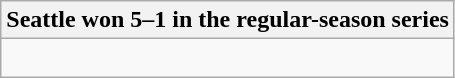<table class="wikitable collapsible collapsed">
<tr>
<th>Seattle won 5–1 in the regular-season series</th>
</tr>
<tr>
<td><br>




</td>
</tr>
</table>
